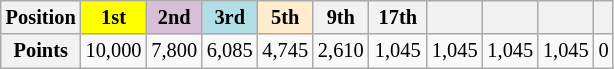<table class="wikitable" style="font-size:85%; text-align:center">
<tr>
<th>Position</th>
<th style="background:yellow;"> 1st </th>
<th style="background:thistle;"> 2nd </th>
<th style="background:#b0e0e6;"> 3rd </th>
<th style="background:#ffebcd;"> 5th </th>
<th> 9th </th>
<th> 17th </th>
<th>  </th>
<th>  </th>
<th>  </th>
<th>  </th>
</tr>
<tr>
<th>Points</th>
<td>10,000</td>
<td>7,800</td>
<td>6,085</td>
<td>4,745</td>
<td>2,610</td>
<td>1,045</td>
<td>1,045</td>
<td>1,045</td>
<td>1,045</td>
<td>0</td>
</tr>
</table>
